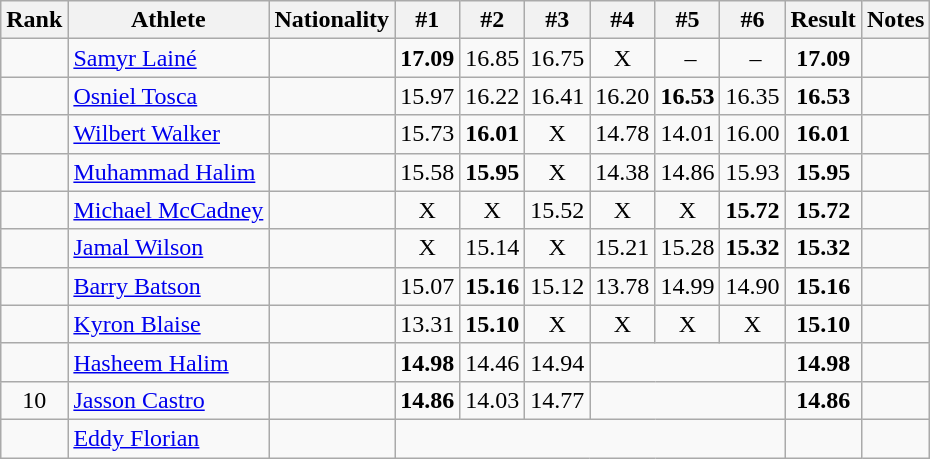<table class="wikitable sortable" style="text-align:center">
<tr>
<th>Rank</th>
<th>Athlete</th>
<th>Nationality</th>
<th>#1</th>
<th>#2</th>
<th>#3</th>
<th>#4</th>
<th>#5</th>
<th>#6</th>
<th>Result</th>
<th>Notes</th>
</tr>
<tr>
<td></td>
<td align=left><a href='#'>Samyr Lainé</a></td>
<td align=left></td>
<td><strong>17.09</strong></td>
<td>16.85</td>
<td>16.75</td>
<td>X</td>
<td> –</td>
<td> –</td>
<td><strong>17.09</strong></td>
<td></td>
</tr>
<tr>
<td></td>
<td align=left><a href='#'>Osniel Tosca</a></td>
<td align=left></td>
<td>15.97</td>
<td>16.22</td>
<td>16.41</td>
<td>16.20</td>
<td><strong>16.53</strong></td>
<td>16.35</td>
<td><strong>16.53</strong></td>
<td></td>
</tr>
<tr>
<td></td>
<td align=left><a href='#'>Wilbert Walker</a></td>
<td align=left></td>
<td>15.73</td>
<td><strong>16.01</strong></td>
<td>X</td>
<td>14.78</td>
<td>14.01</td>
<td>16.00</td>
<td><strong>16.01</strong></td>
<td></td>
</tr>
<tr>
<td></td>
<td align=left><a href='#'>Muhammad Halim</a></td>
<td align=left></td>
<td>15.58</td>
<td><strong>15.95</strong></td>
<td>X</td>
<td>14.38</td>
<td>14.86</td>
<td>15.93</td>
<td><strong>15.95</strong></td>
<td></td>
</tr>
<tr>
<td></td>
<td align=left><a href='#'>Michael McCadney</a></td>
<td align=left></td>
<td>X</td>
<td>X</td>
<td>15.52</td>
<td>X</td>
<td>X</td>
<td><strong>15.72</strong></td>
<td><strong>15.72</strong></td>
<td></td>
</tr>
<tr>
<td></td>
<td align=left><a href='#'>Jamal Wilson</a></td>
<td align=left></td>
<td>X</td>
<td>15.14</td>
<td>X</td>
<td>15.21</td>
<td>15.28</td>
<td><strong>15.32</strong></td>
<td><strong>15.32</strong></td>
<td></td>
</tr>
<tr>
<td></td>
<td align=left><a href='#'>Barry Batson</a></td>
<td align=left></td>
<td>15.07</td>
<td><strong>15.16</strong></td>
<td>15.12</td>
<td>13.78</td>
<td>14.99</td>
<td>14.90</td>
<td><strong>15.16</strong></td>
<td></td>
</tr>
<tr>
<td></td>
<td align=left><a href='#'>Kyron Blaise</a></td>
<td align=left></td>
<td>13.31</td>
<td><strong>15.10</strong></td>
<td>X</td>
<td>X</td>
<td>X</td>
<td>X</td>
<td><strong>15.10</strong></td>
<td></td>
</tr>
<tr>
<td></td>
<td align=left><a href='#'>Hasheem Halim</a></td>
<td align=left></td>
<td><strong>14.98</strong></td>
<td>14.46</td>
<td>14.94</td>
<td colspan=3></td>
<td><strong>14.98</strong></td>
<td></td>
</tr>
<tr>
<td>10</td>
<td align=left><a href='#'>Jasson Castro</a></td>
<td align=left></td>
<td><strong>14.86</strong></td>
<td>14.03</td>
<td>14.77</td>
<td colspan=3></td>
<td><strong>14.86</strong></td>
<td></td>
</tr>
<tr>
<td></td>
<td align=left><a href='#'>Eddy Florian</a></td>
<td align=left></td>
<td colspan=6></td>
<td><strong></strong></td>
<td></td>
</tr>
</table>
